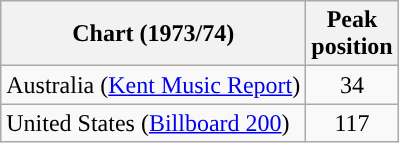<table class="wikitable">
<tr>
<th scope="col">Chart (1973/74)</th>
<th>Peak<br>position</th>
</tr>
<tr>
<td>Australia (<a href='#'>Kent Music Report</a>)</td>
<td style="text-align:center;">34</td>
</tr>
<tr>
<td>United States (<a href='#'>Billboard 200</a>)</td>
<td style="text-align:center;">117</td>
</tr>
</table>
